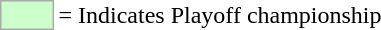<table>
<tr>
<td style="background-color:#CCFFCC; border:1px solid #aaaaaa; width:2em;"></td>
<td>= Indicates Playoff championship</td>
</tr>
</table>
